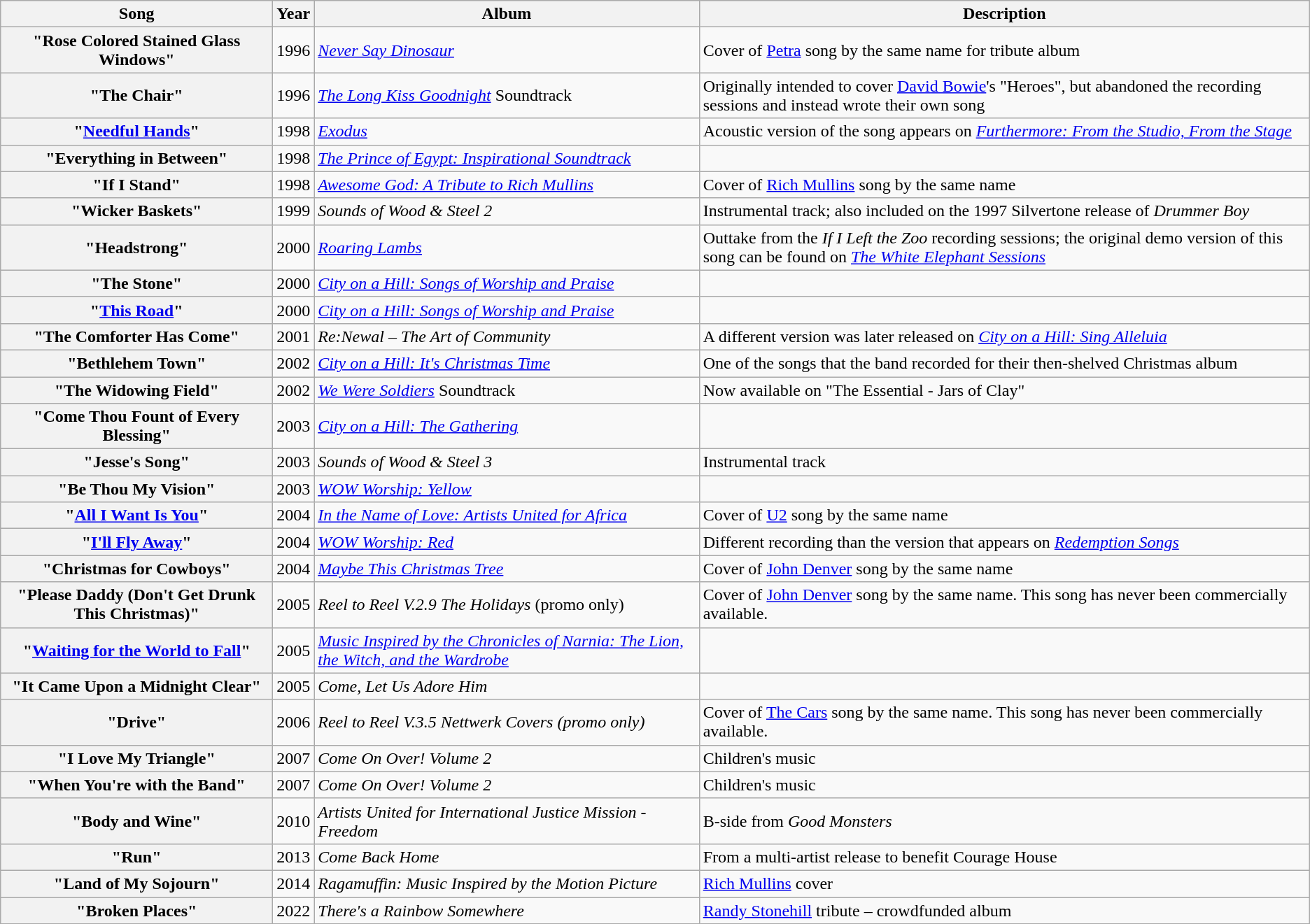<table class="wikitable plainrowheaders">
<tr>
<th scope="col">Song</th>
<th scope="col">Year</th>
<th scope="col">Album</th>
<th scope="col">Description</th>
</tr>
<tr>
<th scope="row">"Rose Colored Stained Glass Windows"</th>
<td align="center">1996</td>
<td><em><a href='#'>Never Say Dinosaur</a></em></td>
<td>Cover of <a href='#'>Petra</a> song by the same name for tribute album</td>
</tr>
<tr>
<th scope="row">"The Chair"</th>
<td align="center">1996</td>
<td><em><a href='#'>The Long Kiss Goodnight</a></em> Soundtrack</td>
<td>Originally intended to cover <a href='#'>David Bowie</a>'s "Heroes", but abandoned the recording sessions and instead wrote their own song</td>
</tr>
<tr>
<th scope="row">"<a href='#'>Needful Hands</a>"</th>
<td align="center">1998</td>
<td><em><a href='#'>Exodus</a></em></td>
<td>Acoustic version of the song appears on <em><a href='#'>Furthermore: From the Studio, From the Stage</a></em></td>
</tr>
<tr>
<th scope="row">"Everything in Between"</th>
<td align="center">1998</td>
<td><em><a href='#'>The Prince of Egypt: Inspirational Soundtrack</a></em></td>
<td></td>
</tr>
<tr>
<th scope="row">"If I Stand"</th>
<td align="center">1998</td>
<td><em><a href='#'>Awesome God: A Tribute to Rich Mullins</a></em></td>
<td>Cover of <a href='#'>Rich Mullins</a> song by the same name</td>
</tr>
<tr>
<th scope="row">"Wicker Baskets"</th>
<td align="center">1999</td>
<td><em>Sounds of Wood & Steel 2</em></td>
<td>Instrumental track; also included on the 1997 Silvertone release of <em>Drummer Boy</em></td>
</tr>
<tr>
<th scope="row">"Headstrong"</th>
<td align="center">2000</td>
<td><em><a href='#'>Roaring Lambs</a></em></td>
<td>Outtake from the <em>If I Left the Zoo</em> recording sessions; the original demo version of this song can be found on <em><a href='#'>The White Elephant Sessions</a></em></td>
</tr>
<tr>
<th scope="row">"The Stone"</th>
<td align="center">2000</td>
<td><em><a href='#'>City on a Hill: Songs of Worship and Praise</a></em></td>
<td></td>
</tr>
<tr>
<th scope="row">"<a href='#'>This Road</a>"</th>
<td align="center">2000</td>
<td><em><a href='#'>City on a Hill: Songs of Worship and Praise</a></em></td>
<td></td>
</tr>
<tr>
<th scope="row">"The Comforter Has Come"</th>
<td align="center">2001</td>
<td><em>Re:Newal – The Art of Community</em></td>
<td>A different version was later released on <em><a href='#'>City on a Hill: Sing Alleluia</a></em></td>
</tr>
<tr>
<th scope="row">"Bethlehem Town"</th>
<td align="center">2002</td>
<td><em><a href='#'>City on a Hill: It's Christmas Time</a></em></td>
<td>One of the songs that the band recorded for their then-shelved Christmas album</td>
</tr>
<tr>
<th scope="row">"The Widowing Field"</th>
<td align="center">2002</td>
<td><em><a href='#'>We Were Soldiers</a></em> Soundtrack</td>
<td>Now available on "The Essential - Jars of Clay"</td>
</tr>
<tr>
<th scope="row">"Come Thou Fount of Every Blessing"</th>
<td align="center">2003</td>
<td><em><a href='#'>City on a Hill: The Gathering</a></em></td>
<td></td>
</tr>
<tr>
<th scope="row">"Jesse's Song"</th>
<td align="center">2003</td>
<td><em>Sounds of Wood & Steel 3</em></td>
<td>Instrumental track</td>
</tr>
<tr>
<th scope="row">"Be Thou My Vision"</th>
<td align="center">2003</td>
<td><em><a href='#'>WOW Worship: Yellow</a></em></td>
<td></td>
</tr>
<tr>
<th scope="row">"<a href='#'>All I Want Is You</a>"</th>
<td align="center">2004</td>
<td><em><a href='#'>In the Name of Love: Artists United for Africa</a></em></td>
<td>Cover of <a href='#'>U2</a> song by the same name</td>
</tr>
<tr>
<th scope="row">"<a href='#'>I'll Fly Away</a>"</th>
<td align="center">2004</td>
<td><em><a href='#'>WOW Worship: Red</a></em></td>
<td>Different recording than the version that appears on <em><a href='#'>Redemption Songs</a></em></td>
</tr>
<tr>
<th scope="row">"Christmas for Cowboys"</th>
<td align="center">2004</td>
<td><em><a href='#'>Maybe This Christmas Tree</a></em></td>
<td>Cover of <a href='#'>John Denver</a> song by the same name</td>
</tr>
<tr>
<th scope="row">"Please Daddy (Don't Get Drunk This Christmas)"</th>
<td align="center">2005</td>
<td><em>Reel to Reel V.2.9 The Holidays</em> (promo only)</td>
<td>Cover of <a href='#'>John Denver</a> song by the same name. This song has never been commercially available.</td>
</tr>
<tr>
<th scope="row">"<a href='#'>Waiting for the World to Fall</a>"</th>
<td align="center">2005</td>
<td><em><a href='#'>Music Inspired by the Chronicles of Narnia: The Lion, the Witch, and the Wardrobe</a></em></td>
<td></td>
</tr>
<tr>
<th scope="row">"It Came Upon a Midnight Clear"</th>
<td align="center">2005</td>
<td><em>Come, Let Us Adore Him</em></td>
<td></td>
</tr>
<tr>
<th scope="row">"Drive"</th>
<td align="center">2006</td>
<td><em>Reel to Reel V.3.5 Nettwerk Covers (promo only)</em></td>
<td>Cover of <a href='#'>The Cars</a> song by the same name. This song has never been commercially available.</td>
</tr>
<tr>
<th scope="row">"I Love My Triangle"</th>
<td align="center">2007</td>
<td><em>Come On Over! Volume 2</em></td>
<td>Children's music</td>
</tr>
<tr>
<th scope="row">"When You're with the Band"</th>
<td align="center">2007</td>
<td><em>Come On Over! Volume 2</em></td>
<td>Children's music</td>
</tr>
<tr>
<th scope="row">"Body and Wine"</th>
<td align="center">2010</td>
<td><em>Artists United for International Justice Mission - Freedom</em></td>
<td>B-side from <em>Good Monsters</em></td>
</tr>
<tr>
<th scope="row">"Run"</th>
<td align="center">2013</td>
<td><em>Come Back Home</em></td>
<td>From a multi-artist release to benefit Courage House</td>
</tr>
<tr>
<th scope="row">"Land of My Sojourn"</th>
<td align="center">2014</td>
<td><em>Ragamuffin: Music Inspired by the Motion Picture</em></td>
<td><a href='#'>Rich Mullins</a> cover</td>
</tr>
<tr>
<th scope="row">"Broken Places"</th>
<td align="center">2022</td>
<td><em>There's a Rainbow Somewhere</em></td>
<td><a href='#'>Randy Stonehill</a> tribute – crowdfunded album</td>
</tr>
</table>
